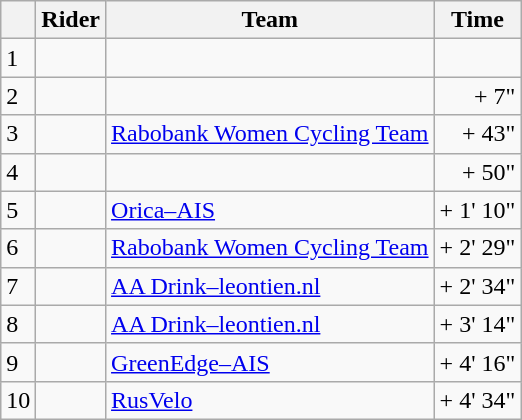<table class="wikitable">
<tr>
<th></th>
<th>Rider</th>
<th>Team</th>
<th>Time</th>
</tr>
<tr>
<td>1</td>
<td></td>
<td></td>
<td align="right"></td>
</tr>
<tr>
<td>2</td>
<td></td>
<td></td>
<td align="right">+ 7"</td>
</tr>
<tr>
<td>3</td>
<td></td>
<td><a href='#'>Rabobank Women Cycling Team</a></td>
<td align="right">+ 43"</td>
</tr>
<tr>
<td>4</td>
<td></td>
<td></td>
<td align="right">+ 50"</td>
</tr>
<tr>
<td>5</td>
<td></td>
<td><a href='#'>Orica–AIS</a></td>
<td align="right">+ 1' 10"</td>
</tr>
<tr>
<td>6</td>
<td></td>
<td><a href='#'>Rabobank Women Cycling Team</a></td>
<td align="right">+ 2' 29"</td>
</tr>
<tr>
<td>7</td>
<td></td>
<td><a href='#'>AA Drink–leontien.nl</a></td>
<td align="right">+ 2' 34"</td>
</tr>
<tr>
<td>8</td>
<td></td>
<td><a href='#'>AA Drink–leontien.nl</a></td>
<td align="right">+ 3' 14"</td>
</tr>
<tr>
<td>9</td>
<td></td>
<td><a href='#'>GreenEdge–AIS</a></td>
<td align="right">+ 4' 16"</td>
</tr>
<tr>
<td>10</td>
<td></td>
<td><a href='#'>RusVelo</a></td>
<td align="right">+ 4' 34"</td>
</tr>
</table>
